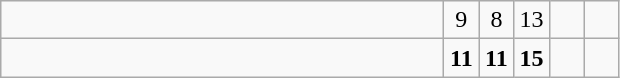<table class="wikitable">
<tr>
<td style="width:18em"></td>
<td align=center style="width:1em">9</td>
<td align=center style="width:1em">8</td>
<td align=center style="width:1em">13</td>
<td align=center style="width:1em"></td>
<td align=center style="width:1em"></td>
</tr>
<tr>
<td style="width:18em"></td>
<td align=center style="width:1em"><strong>11</strong></td>
<td align=center style="width:1em"><strong>11</strong></td>
<td align=center style="width:1em"><strong>15</strong></td>
<td align=center style="width:1em"></td>
<td align=center style="width:1em"></td>
</tr>
</table>
